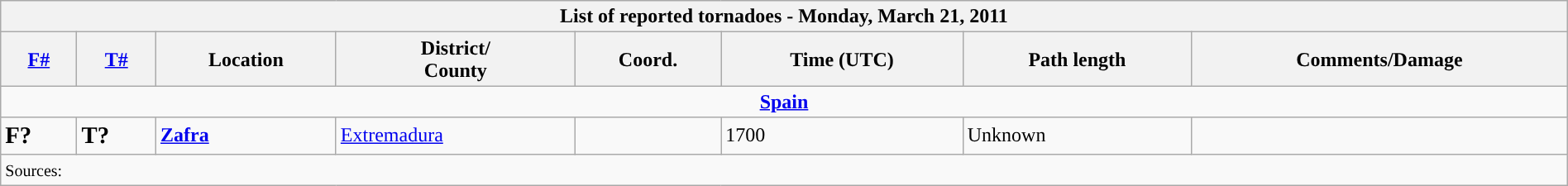<table class="wikitable collapsible" width="100%">
<tr>
<th colspan="8">List of reported tornadoes - Monday, March 21, 2011</th>
</tr>
<tr>
<th><a href='#'>F#</a></th>
<th><a href='#'>T#</a></th>
<th>Location</th>
<th>District/<br>County</th>
<th>Coord.</th>
<th>Time (UTC)</th>
<th>Path length</th>
<th>Comments/Damage</th>
</tr>
<tr>
<td colspan="8" align=center><strong><a href='#'>Spain</a></strong></td>
</tr>
<tr>
<td><big><strong>F?</strong></big></td>
<td><big><strong>T?</strong></big></td>
<td><strong><a href='#'>Zafra</a></strong></td>
<td><a href='#'>Extremadura</a></td>
<td></td>
<td>1700</td>
<td>Unknown</td>
<td></td>
</tr>
<tr>
<td colspan="8"><small>Sources:  </small></td>
</tr>
</table>
